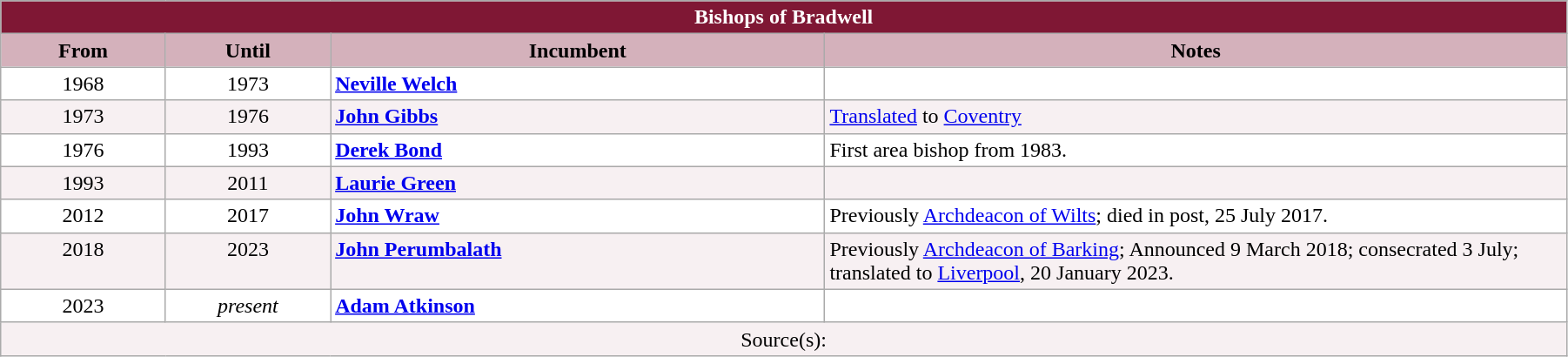<table class="wikitable" style="width:95%;" border="1" cellpadding="2">
<tr>
<th colspan="4" style="background-color: #7F1734; color: white;">Bishops of Bradwell</th>
</tr>
<tr valign=top>
<th style="background-color:#D4B1BB" width="10%">From</th>
<th style="background-color:#D4B1BB" width="10%">Until</th>
<th style="background-color:#D4B1BB" width="30%">Incumbent</th>
<th style="background-color:#D4B1BB" width="45%">Notes</th>
</tr>
<tr valign=top bgcolor="white">
<td align="center">1968</td>
<td align="center">1973</td>
<td><strong><a href='#'>Neville Welch</a></strong></td>
<td></td>
</tr>
<tr valign=top bgcolor="#F7F0F2">
<td align="center">1973</td>
<td align="center">1976</td>
<td><strong><a href='#'>John Gibbs</a></strong></td>
<td><a href='#'>Translated</a> to <a href='#'>Coventry</a></td>
</tr>
<tr valign=top bgcolor="white">
<td align="center">1976</td>
<td align="center">1993</td>
<td><strong><a href='#'>Derek Bond</a></strong></td>
<td>First area bishop from 1983.</td>
</tr>
<tr valign=top bgcolor="#F7F0F2">
<td align="center">1993</td>
<td align="center">2011</td>
<td><strong><a href='#'>Laurie Green</a></strong></td>
<td></td>
</tr>
<tr valign=top bgcolor="white">
<td align="center">2012</td>
<td align="center">2017</td>
<td><strong><a href='#'>John Wraw</a></strong></td>
<td>Previously <a href='#'>Archdeacon of Wilts</a>; died in post, 25 July 2017.</td>
</tr>
<tr valign=top bgcolor="#F7F0F2">
<td align="center">2018</td>
<td align="center">2023</td>
<td><strong><a href='#'>John Perumbalath</a></strong></td>
<td>Previously <a href='#'>Archdeacon of Barking</a>; Announced 9 March 2018; consecrated 3 July; translated to <a href='#'>Liverpool</a>, 20 January 2023.</td>
</tr>
<tr valign=top bgcolor="white">
<td align="center">2023</td>
<td align="center"><em>present</em></td>
<td><strong><a href='#'>Adam Atkinson</a></strong></td>
<td></td>
</tr>
<tr valign=top bgcolor="#F7F0F2">
<td align="center" colspan="4">Source(s):</td>
</tr>
</table>
